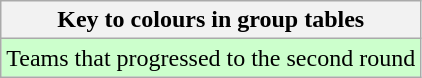<table class="wikitable">
<tr>
<th>Key to colours in group tables</th>
</tr>
<tr bgcolor=#ccffcc>
<td>Teams that progressed to the second round</td>
</tr>
</table>
